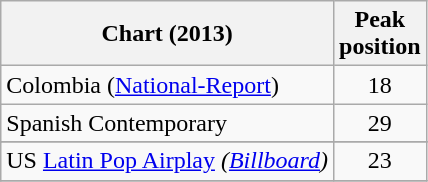<table class="wikitable sortable">
<tr>
<th>Chart (2013)</th>
<th>Peak<br>position</th>
</tr>
<tr>
<td>Colombia (<a href='#'>National-Report</a>)</td>
<td align="center">18</td>
</tr>
<tr>
<td>Spanish Contemporary</td>
<td align="center">29</td>
</tr>
<tr>
</tr>
<tr>
</tr>
<tr>
<td>US <a href='#'>Latin Pop Airplay</a> <em>(<a href='#'>Billboard</a>)</em> </td>
<td align="center">23</td>
</tr>
<tr>
</tr>
</table>
